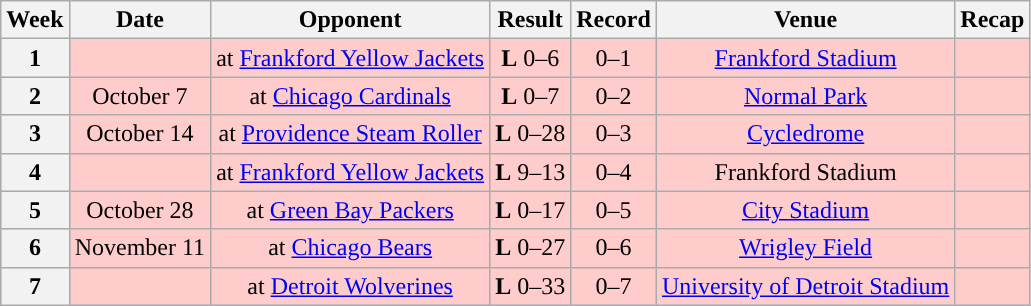<table class="wikitable" style="text-align:center">
<tr>
<th>Week</th>
<th>Date</th>
<th>Opponent</th>
<th>Result</th>
<th>Record</th>
<th>Venue</th>
<th>Recap</th>
</tr>
<tr style="background: #fcc;">
<th>1</th>
<td></td>
<td>at <a href='#'>Frankford Yellow Jackets</a></td>
<td><strong>L</strong> 0–6</td>
<td>0–1</td>
<td><a href='#'>Frankford Stadium</a></td>
<td></td>
</tr>
<tr style="background: #fcc;">
<th>2</th>
<td>October 7</td>
<td>at <a href='#'>Chicago Cardinals</a></td>
<td><strong>L</strong>  0–7</td>
<td>0–2</td>
<td><a href='#'>Normal Park</a></td>
<td></td>
</tr>
<tr style="background: #fcc;">
<th>3</th>
<td>October 14</td>
<td>at <a href='#'> Providence Steam Roller</a></td>
<td><strong>L</strong> 0–28</td>
<td>0–3</td>
<td><a href='#'>Cycledrome</a></td>
<td></td>
</tr>
<tr style="background: #fcc;">
<th>4</th>
<td></td>
<td>at <a href='#'>Frankford Yellow Jackets</a></td>
<td><strong>L</strong> 9–13</td>
<td>0–4</td>
<td>Frankford Stadium</td>
<td></td>
</tr>
<tr style="background: #fcc;">
<th>5</th>
<td>October 28</td>
<td>at <a href='#'>Green Bay Packers</a></td>
<td><strong>L</strong> 0–17</td>
<td>0–5</td>
<td><a href='#'>City Stadium</a></td>
<td></td>
</tr>
<tr style="background: #fcc;">
<th>6</th>
<td>November 11</td>
<td>at <a href='#'>Chicago Bears</a></td>
<td><strong>L</strong> 0–27</td>
<td>0–6</td>
<td><a href='#'>Wrigley Field</a></td>
<td></td>
</tr>
<tr style="background: #fcc;">
<th>7</th>
<td></td>
<td>at <a href='#'>Detroit Wolverines</a></td>
<td><strong>L</strong> 0–33</td>
<td>0–7</td>
<td><a href='#'>University of Detroit Stadium</a></td>
<td></td>
</tr>
</table>
